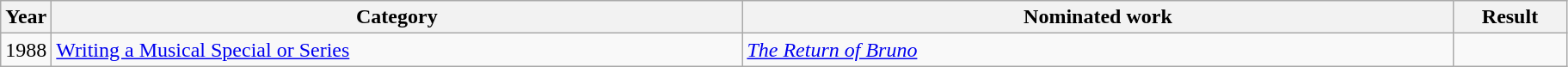<table class=wikitable>
<tr>
<th scope="col" style="width:1em;">Year</th>
<th scope="col" style="width:33em;">Category</th>
<th scope="col" style="width:34em;">Nominated work</th>
<th scope="col" style="width:5em;">Result</th>
</tr>
<tr>
<td>1988</td>
<td><a href='#'>Writing a Musical Special or Series</a></td>
<td><em><a href='#'>The Return of Bruno</a></em></td>
<td></td>
</tr>
</table>
